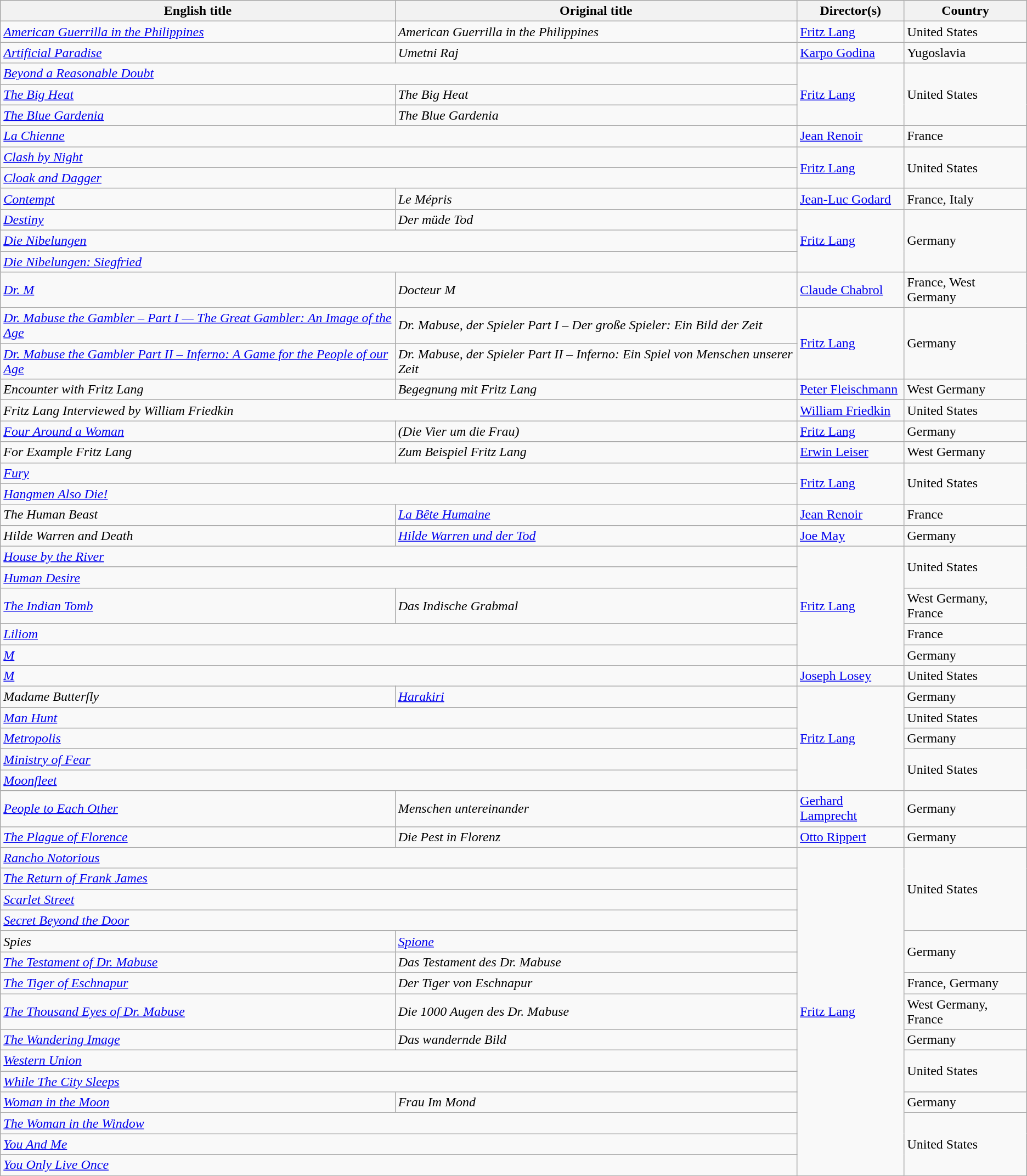<table class="wikitable">
<tr>
<th>English title</th>
<th>Original title</th>
<th>Director(s)</th>
<th>Country</th>
</tr>
<tr>
<td><em><a href='#'>American Guerrilla in the Philippines</a></em></td>
<td><em>American Guerrilla in the Philippines</em></td>
<td><a href='#'>Fritz Lang</a></td>
<td>United States</td>
</tr>
<tr>
<td><em><a href='#'>Artificial Paradise</a></em></td>
<td><em>Umetni Raj</em></td>
<td><a href='#'>Karpo Godina</a></td>
<td>Yugoslavia</td>
</tr>
<tr>
<td colspan="2"><em><a href='#'>Beyond a Reasonable Doubt</a></em></td>
<td rowspan="3"><a href='#'>Fritz Lang</a></td>
<td rowspan="3">United States</td>
</tr>
<tr>
<td><em><a href='#'>The Big Heat</a></em></td>
<td><em>The Big Heat</em></td>
</tr>
<tr>
<td><em><a href='#'>The Blue Gardenia</a></em></td>
<td><em>The Blue Gardenia</em></td>
</tr>
<tr>
<td colspan="2"><em><a href='#'>La Chienne</a></em></td>
<td><a href='#'>Jean Renoir</a></td>
<td>France</td>
</tr>
<tr>
<td colspan="2"><em><a href='#'>Clash by Night</a></em></td>
<td rowspan="2"><a href='#'>Fritz Lang</a></td>
<td rowspan="2">United States</td>
</tr>
<tr>
<td colspan="2"><em><a href='#'>Cloak and Dagger</a></em></td>
</tr>
<tr>
<td><em><a href='#'>Contempt</a></em></td>
<td><em>Le Mépris</em></td>
<td><a href='#'>Jean-Luc Godard</a></td>
<td>France, Italy</td>
</tr>
<tr>
<td><em><a href='#'>Destiny</a></em></td>
<td><em>Der müde Tod</em></td>
<td rowspan="3"><a href='#'>Fritz Lang</a></td>
<td rowspan="3">Germany</td>
</tr>
<tr>
<td colspan="2"><em><a href='#'>Die Nibelungen</a></em></td>
</tr>
<tr>
<td colspan="2"><em><a href='#'>Die Nibelungen: Siegfried</a></em></td>
</tr>
<tr>
<td><em><a href='#'>Dr. M</a></em></td>
<td><em>Docteur M</em></td>
<td><a href='#'>Claude Chabrol</a></td>
<td>France, West Germany</td>
</tr>
<tr>
<td><em><a href='#'>Dr. Mabuse the Gambler – Part I — The Great Gambler: An Image of the Age</a></em></td>
<td><em>Dr. Mabuse, der Spieler Part I – Der große Spieler: Ein Bild der Zeit</em></td>
<td rowspan="2"><a href='#'>Fritz Lang</a></td>
<td rowspan="2">Germany</td>
</tr>
<tr>
<td><em><a href='#'>Dr. Mabuse the Gambler Part II – Inferno: A Game for the People of our Age</a></em></td>
<td><em>Dr. Mabuse, der Spieler Part II – Inferno: Ein Spiel von Menschen unserer Zeit</em></td>
</tr>
<tr>
<td><em>Encounter with Fritz Lang</em></td>
<td><em>Begegnung mit Fritz Lang</em></td>
<td><a href='#'>Peter Fleischmann</a></td>
<td>West Germany</td>
</tr>
<tr>
<td colspan="2"><em>Fritz Lang Interviewed by William Friedkin</em></td>
<td><a href='#'>William Friedkin</a></td>
<td>United States</td>
</tr>
<tr>
<td><em><a href='#'>Four Around a Woman</a></em></td>
<td><em> (Die Vier um die Frau)</em></td>
<td><a href='#'>Fritz Lang</a></td>
<td>Germany</td>
</tr>
<tr>
<td><em>For Example Fritz Lang</em></td>
<td><em>Zum Beispiel Fritz Lang</em></td>
<td><a href='#'>Erwin Leiser</a></td>
<td>West Germany</td>
</tr>
<tr>
<td colspan="2"><em><a href='#'>Fury</a></em></td>
<td rowspan="2"><a href='#'>Fritz Lang</a></td>
<td rowspan="2">United States</td>
</tr>
<tr>
<td colspan="2"><em><a href='#'>Hangmen Also Die!</a></em></td>
</tr>
<tr>
<td><em>The Human Beast</em></td>
<td><em><a href='#'>La Bête Humaine</a></em></td>
<td><a href='#'>Jean Renoir</a></td>
<td>France</td>
</tr>
<tr>
<td><em>Hilde Warren and Death</em></td>
<td><em><a href='#'>Hilde Warren und der Tod</a></em></td>
<td><a href='#'>Joe May</a></td>
<td>Germany</td>
</tr>
<tr>
<td colspan="2"><em><a href='#'>House by the River</a></em></td>
<td rowspan="5"><a href='#'>Fritz Lang</a></td>
<td rowspan="2">United States</td>
</tr>
<tr>
<td colspan="2"><em><a href='#'>Human Desire</a></em></td>
</tr>
<tr>
<td><em><a href='#'>The Indian Tomb</a></em></td>
<td><em>Das Indische Grabmal</em></td>
<td>West Germany, France</td>
</tr>
<tr>
<td colspan="2"><em><a href='#'>Liliom</a></em></td>
<td>France</td>
</tr>
<tr>
<td colspan="2"><em><a href='#'>M</a></em></td>
<td>Germany</td>
</tr>
<tr>
<td colspan="2"><em><a href='#'>M</a></em></td>
<td><a href='#'>Joseph Losey</a></td>
<td>United States</td>
</tr>
<tr>
<td><em>Madame Butterfly</em></td>
<td><em><a href='#'>Harakiri</a></em></td>
<td rowspan="5"><a href='#'>Fritz Lang</a></td>
<td>Germany</td>
</tr>
<tr>
<td colspan="2"><em><a href='#'>Man Hunt</a></em></td>
<td>United States</td>
</tr>
<tr>
<td colspan="2"><em><a href='#'>Metropolis</a></em></td>
<td>Germany</td>
</tr>
<tr>
<td colspan="2"><em><a href='#'>Ministry of Fear</a></em></td>
<td rowspan="2">United States</td>
</tr>
<tr>
<td colspan="2"><em><a href='#'>Moonfleet</a></em></td>
</tr>
<tr>
<td><em><a href='#'>People to Each Other</a></em></td>
<td><em>Menschen untereinander</em></td>
<td><a href='#'>Gerhard Lamprecht</a></td>
<td>Germany</td>
</tr>
<tr>
<td><em><a href='#'>The Plague of Florence</a></em></td>
<td><em>Die Pest in Florenz</em></td>
<td><a href='#'>Otto Rippert</a></td>
<td>Germany</td>
</tr>
<tr>
<td colspan="2"><em><a href='#'>Rancho Notorious</a></em></td>
<td rowspan="15"><a href='#'>Fritz Lang</a></td>
<td rowspan="4">United States</td>
</tr>
<tr>
<td colspan="2"><em><a href='#'>The Return of Frank James</a></em></td>
</tr>
<tr>
<td colspan="2"><em><a href='#'>Scarlet Street</a></em></td>
</tr>
<tr>
<td colspan="2"><em><a href='#'>Secret Beyond the Door</a></em></td>
</tr>
<tr>
<td><em>Spies</em></td>
<td><em><a href='#'>Spione</a></em></td>
<td rowspan="2">Germany</td>
</tr>
<tr>
<td><em><a href='#'>The Testament of Dr. Mabuse</a></em></td>
<td><em>Das Testament des Dr. Mabuse</em></td>
</tr>
<tr>
<td><em><a href='#'>The Tiger of Eschnapur</a></em></td>
<td><em>Der Tiger von Eschnapur</em></td>
<td>France, Germany</td>
</tr>
<tr>
<td><em><a href='#'>The Thousand Eyes of Dr. Mabuse</a></em></td>
<td><em>Die 1000 Augen des Dr. Mabuse</em></td>
<td>West Germany, France</td>
</tr>
<tr>
<td><em><a href='#'>The Wandering Image</a></em></td>
<td><em>Das wandernde Bild</em></td>
<td>Germany</td>
</tr>
<tr>
<td colspan="2"><em><a href='#'>Western Union</a></em></td>
<td rowspan="2">United States</td>
</tr>
<tr>
<td colspan="2"><em><a href='#'>While The City Sleeps</a></em></td>
</tr>
<tr>
<td><em><a href='#'>Woman in the Moon</a></em></td>
<td><em>Frau Im Mond</em></td>
<td>Germany</td>
</tr>
<tr>
<td colspan="2"><em><a href='#'>The Woman in the Window</a></em></td>
<td rowspan="3">United States</td>
</tr>
<tr>
<td colspan="2"><em><a href='#'>You And Me</a></em></td>
</tr>
<tr>
<td colspan="2"><em><a href='#'>You Only Live Once</a></em></td>
</tr>
</table>
